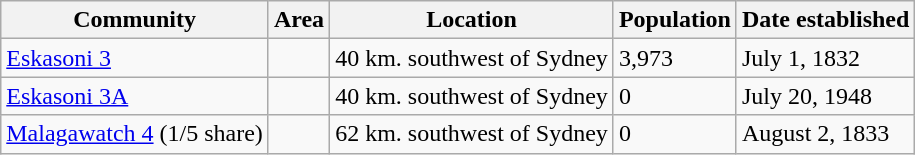<table class="wikitable">
<tr>
<th>Community</th>
<th>Area</th>
<th>Location</th>
<th>Population</th>
<th>Date established</th>
</tr>
<tr>
<td><a href='#'>Eskasoni 3</a></td>
<td></td>
<td>40 km. southwest of Sydney</td>
<td>3,973</td>
<td>July 1, 1832</td>
</tr>
<tr>
<td><a href='#'>Eskasoni 3A</a></td>
<td></td>
<td>40 km. southwest of Sydney</td>
<td>0</td>
<td>July 20, 1948</td>
</tr>
<tr>
<td><a href='#'>Malagawatch 4</a> (1/5 share)</td>
<td></td>
<td>62 km. southwest of Sydney</td>
<td>0</td>
<td>August 2, 1833</td>
</tr>
</table>
